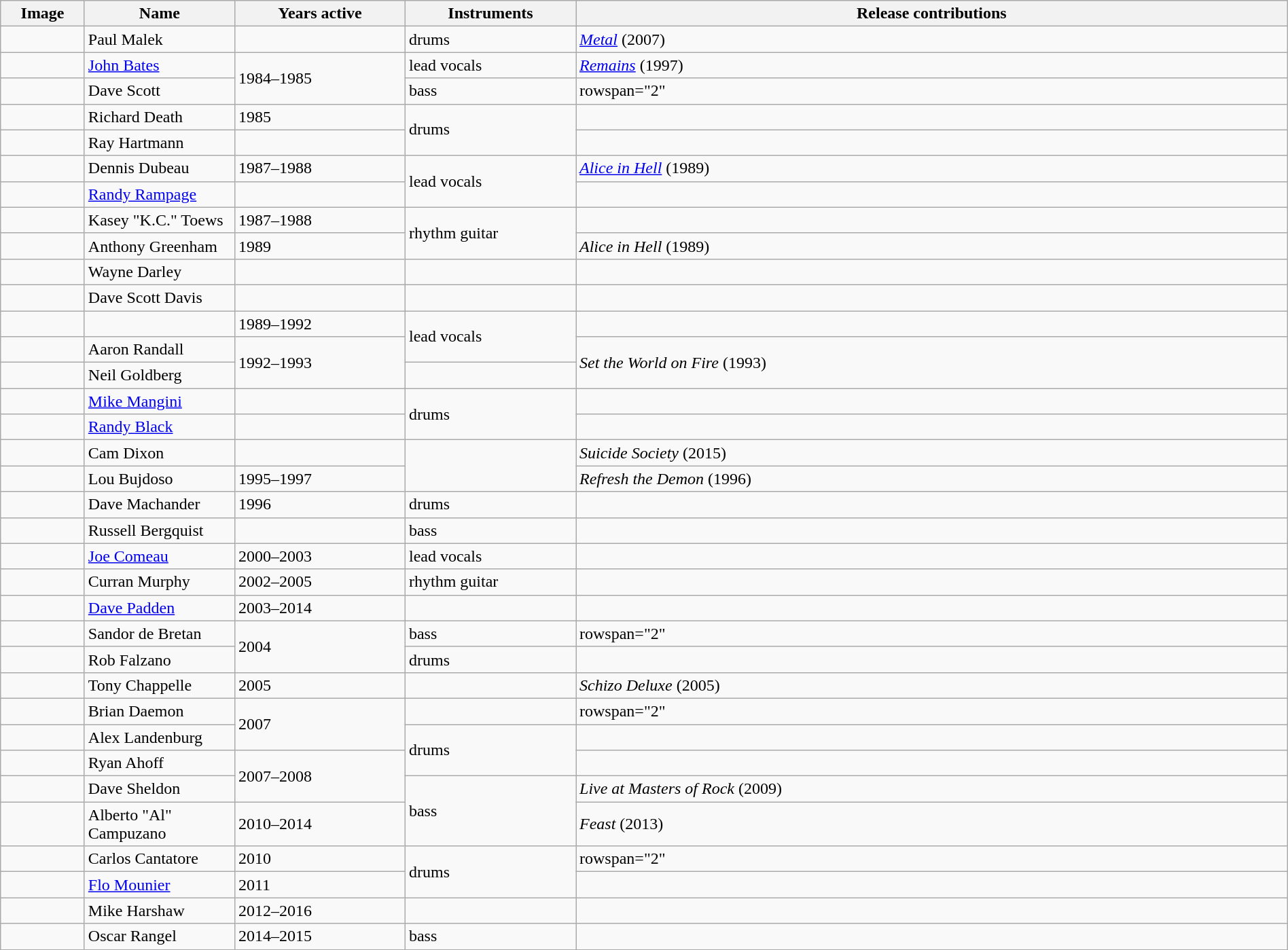<table class="wikitable" width="100%" border="1">
<tr>
<th width="75">Image</th>
<th width="140">Name</th>
<th width="160">Years active</th>
<th width="160">Instruments</th>
<th>Release contributions</th>
</tr>
<tr>
<td></td>
<td>Paul Malek</td>
<td></td>
<td>drums</td>
<td><em><a href='#'>Metal</a></em> (2007) </td>
</tr>
<tr>
<td></td>
<td><a href='#'>John Bates</a></td>
<td rowspan="2">1984–1985</td>
<td>lead vocals</td>
<td><em><a href='#'>Remains</a></em> (1997) </td>
</tr>
<tr>
<td></td>
<td>Dave Scott</td>
<td>bass</td>
<td>rowspan="2" </td>
</tr>
<tr>
<td></td>
<td>Richard Death</td>
<td>1985</td>
<td rowspan="2">drums</td>
</tr>
<tr>
<td></td>
<td>Ray Hartmann</td>
<td></td>
<td></td>
</tr>
<tr>
<td></td>
<td>Dennis Dubeau</td>
<td>1987–1988</td>
<td rowspan="2">lead vocals</td>
<td><em><a href='#'>Alice in Hell</a></em> (1989) </td>
</tr>
<tr>
<td></td>
<td><a href='#'>Randy Rampage</a></td>
<td></td>
<td></td>
</tr>
<tr>
<td></td>
<td>Kasey "K.C." Toews</td>
<td>1987–1988</td>
<td rowspan="2">rhythm guitar</td>
<td></td>
</tr>
<tr>
<td></td>
<td>Anthony Greenham</td>
<td>1989</td>
<td><em>Alice in Hell</em> (1989) </td>
</tr>
<tr>
<td></td>
<td>Wayne Darley</td>
<td></td>
<td></td>
<td></td>
</tr>
<tr>
<td></td>
<td>Dave Scott Davis</td>
<td></td>
<td></td>
<td></td>
</tr>
<tr>
<td></td>
<td></td>
<td>1989–1992 </td>
<td rowspan="2">lead vocals</td>
<td></td>
</tr>
<tr>
<td></td>
<td>Aaron Randall</td>
<td rowspan="2">1992–1993</td>
<td rowspan="2"><em>Set the World on Fire</em> (1993)</td>
</tr>
<tr>
<td></td>
<td>Neil Goldberg</td>
<td></td>
</tr>
<tr>
<td></td>
<td><a href='#'>Mike Mangini</a></td>
<td></td>
<td rowspan="2">drums</td>
<td></td>
</tr>
<tr>
<td></td>
<td><a href='#'>Randy Black</a></td>
<td></td>
<td></td>
</tr>
<tr>
<td></td>
<td>Cam Dixon</td>
<td></td>
<td rowspan="2"></td>
<td><em>Suicide Society</em> (2015)</td>
</tr>
<tr>
<td></td>
<td>Lou Bujdoso</td>
<td>1995–1997</td>
<td><em>Refresh the Demon</em> (1996)</td>
</tr>
<tr>
<td></td>
<td>Dave Machander</td>
<td>1996 </td>
<td>drums</td>
<td></td>
</tr>
<tr>
<td></td>
<td>Russell Bergquist</td>
<td></td>
<td>bass</td>
<td></td>
</tr>
<tr>
<td></td>
<td><a href='#'>Joe Comeau</a></td>
<td>2000–2003</td>
<td>lead vocals</td>
<td></td>
</tr>
<tr>
<td></td>
<td>Curran Murphy</td>
<td>2002–2005</td>
<td>rhythm guitar</td>
<td></td>
</tr>
<tr>
<td></td>
<td><a href='#'>Dave Padden</a></td>
<td>2003–2014</td>
<td></td>
<td></td>
</tr>
<tr>
<td></td>
<td>Sandor de Bretan</td>
<td rowspan="2">2004</td>
<td>bass</td>
<td>rowspan="2" </td>
</tr>
<tr>
<td></td>
<td>Rob Falzano</td>
<td>drums</td>
</tr>
<tr>
<td></td>
<td>Tony Chappelle</td>
<td>2005</td>
<td></td>
<td><em>Schizo Deluxe</em> (2005)</td>
</tr>
<tr>
<td></td>
<td>Brian Daemon</td>
<td rowspan="2">2007</td>
<td></td>
<td>rowspan="2" </td>
</tr>
<tr>
<td></td>
<td>Alex Landenburg</td>
<td rowspan="2">drums</td>
</tr>
<tr>
<td></td>
<td>Ryan Ahoff</td>
<td rowspan="2">2007–2008</td>
<td></td>
</tr>
<tr>
<td></td>
<td>Dave Sheldon</td>
<td rowspan="2">bass</td>
<td><em>Live at Masters of Rock</em> (2009)</td>
</tr>
<tr>
<td></td>
<td>Alberto "Al" Campuzano</td>
<td>2010–2014</td>
<td><em>Feast</em> (2013)</td>
</tr>
<tr>
<td></td>
<td>Carlos Cantatore</td>
<td>2010</td>
<td rowspan="2">drums</td>
<td>rowspan="2" </td>
</tr>
<tr>
<td></td>
<td><a href='#'>Flo Mounier</a></td>
<td>2011</td>
</tr>
<tr>
<td></td>
<td>Mike Harshaw</td>
<td>2012–2016</td>
<td></td>
<td></td>
</tr>
<tr>
<td></td>
<td>Oscar Rangel</td>
<td>2014–2015</td>
<td>bass</td>
<td></td>
</tr>
</table>
